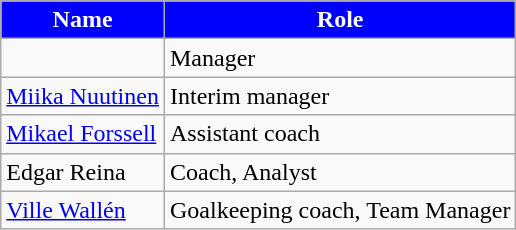<table class="wikitable">
<tr>
<th style="color:#FFFFFF; background:#0000FF;">Name</th>
<th style="color:#FFFFFF; background:#0000FF;">Role</th>
</tr>
<tr>
<td></td>
<td>Manager</td>
</tr>
<tr>
<td> <a href='#'>Miika Nuutinen</a></td>
<td>Interim manager</td>
</tr>
<tr>
<td> <a href='#'>Mikael Forssell</a></td>
<td>Assistant coach</td>
</tr>
<tr>
<td> Edgar Reina</td>
<td>Coach, Analyst</td>
</tr>
<tr>
<td> <a href='#'>Ville Wallén</a></td>
<td>Goalkeeping coach, Team Manager</td>
</tr>
</table>
